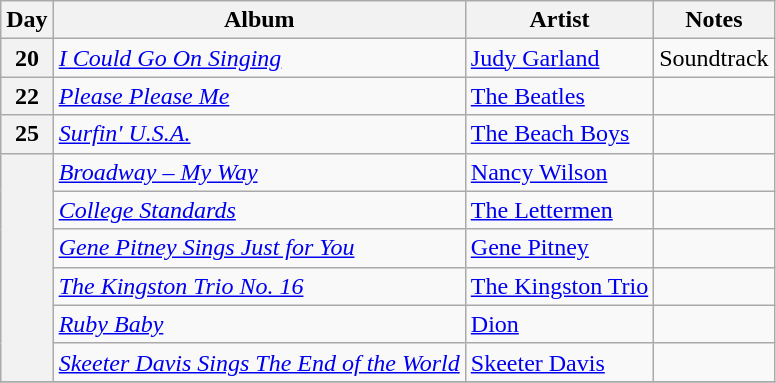<table class="wikitable sortable">
<tr>
<th scope="col">Day</th>
<th scope="col">Album</th>
<th scope="col">Artist</th>
<th scope="col" class="unsortable">Notes</th>
</tr>
<tr>
<th scope="row">20</th>
<td><em><a href='#'>I Could Go On Singing</a></em></td>
<td><a href='#'>Judy Garland</a></td>
<td>Soundtrack</td>
</tr>
<tr>
<th scope="row">22</th>
<td><em><a href='#'>Please Please Me</a></em></td>
<td><a href='#'>The Beatles</a></td>
<td></td>
</tr>
<tr>
<th scope="row">25</th>
<td><em><a href='#'>Surfin' U.S.A.</a></em></td>
<td><a href='#'>The Beach Boys</a></td>
<td></td>
</tr>
<tr>
<th scope="row" rowspan="6"></th>
<td><em><a href='#'>Broadway – My Way</a></em></td>
<td><a href='#'>Nancy Wilson</a></td>
<td></td>
</tr>
<tr>
<td><em><a href='#'>College Standards</a></em></td>
<td><a href='#'>The Lettermen</a></td>
<td></td>
</tr>
<tr>
<td><em><a href='#'>Gene Pitney Sings Just for You</a></em></td>
<td><a href='#'>Gene Pitney</a></td>
<td></td>
</tr>
<tr>
<td><em><a href='#'>The Kingston Trio No. 16</a></em></td>
<td><a href='#'>The Kingston Trio</a></td>
<td></td>
</tr>
<tr>
<td><em><a href='#'>Ruby Baby</a></em></td>
<td><a href='#'>Dion</a></td>
<td></td>
</tr>
<tr>
<td><em><a href='#'>Skeeter Davis Sings The End of the World</a></em></td>
<td><a href='#'>Skeeter Davis</a></td>
<td></td>
</tr>
<tr>
</tr>
</table>
